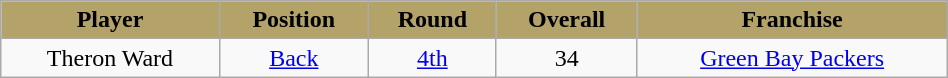<table class="wikitable" width="50%">
<tr align="center"  style="background:#B3A369;color:black;">
<td><strong>Player</strong></td>
<td><strong>Position</strong></td>
<td><strong>Round</strong></td>
<td><strong>Overall</strong></td>
<td><strong>Franchise</strong></td>
</tr>
<tr align="center" bgcolor="">
<td>Theron Ward</td>
<td><a href='#'>Back</a></td>
<td><a href='#'>4th</a></td>
<td>34</td>
<td><a href='#'>Green Bay Packers</a></td>
</tr>
</table>
